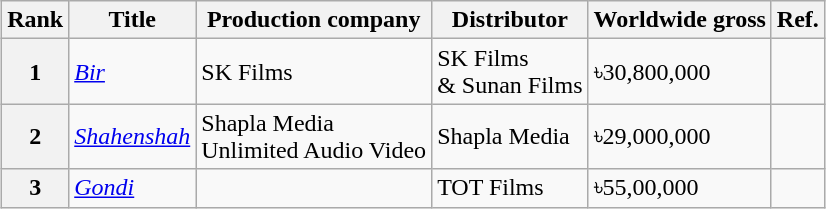<table class="wikitable sortable" style="margin:auto; margin:auto;">
<tr>
<th>Rank</th>
<th>Title</th>
<th>Production company</th>
<th>Distributor</th>
<th>Worldwide gross</th>
<th>Ref.</th>
</tr>
<tr>
<th style="text-align:center;">1</th>
<td><em><a href='#'>Bir</a></em></td>
<td {{ubl>SK Films</td>
<td>SK Films<br> & Sunan Films</td>
<td>৳30,800,000 </td>
<td></td>
</tr>
<tr>
<th style="text-align:center;">2</th>
<td><em><a href='#'>Shahenshah</a></em></td>
<td>Shapla Media <br> Unlimited Audio Video</td>
<td>Shapla Media</td>
<td>৳29,000,000 </td>
<td></td>
</tr>
<tr>
<th style="text-align:center;">3</th>
<td><em><a href='#'>Gondi</a></em></td>
<td></td>
<td>TOT Films</td>
<td>৳55,00,000 </td>
<td></td>
</tr>
</table>
